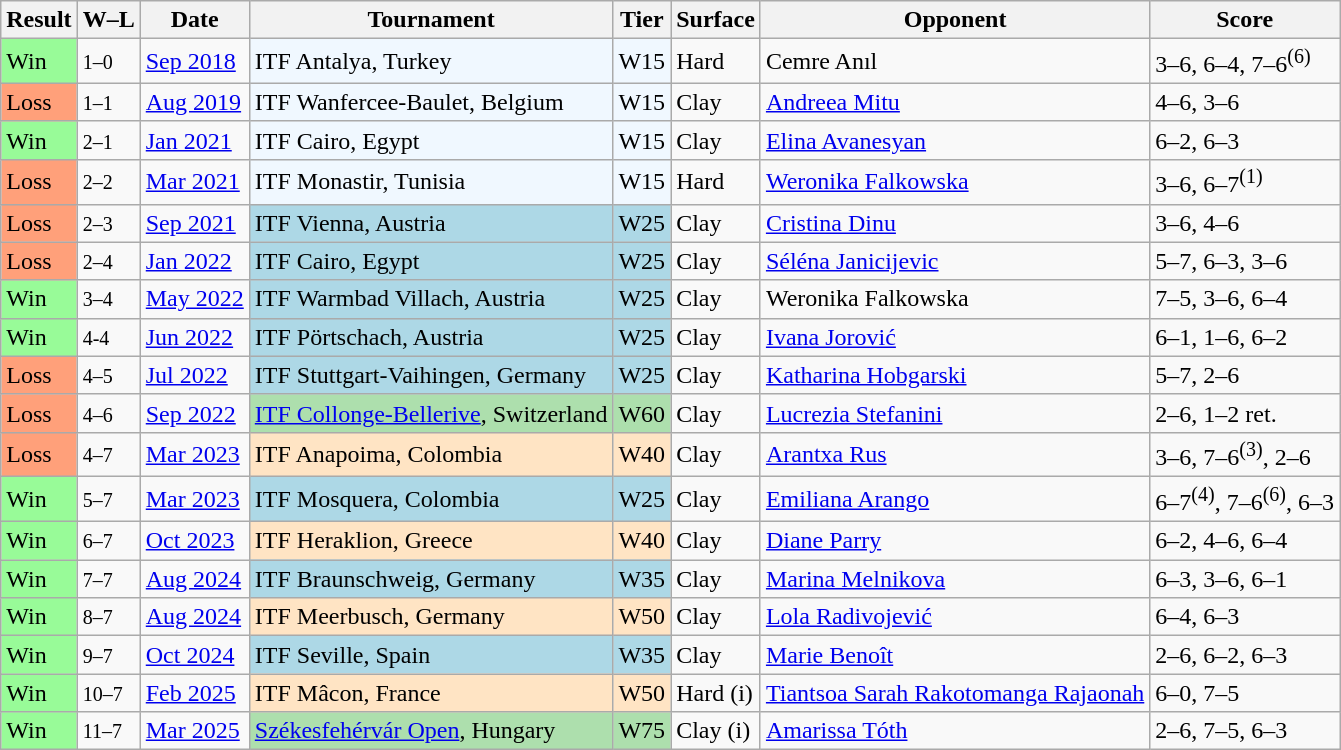<table class="sortable wikitable">
<tr>
<th>Result</th>
<th class="unsortable">W–L</th>
<th>Date</th>
<th>Tournament</th>
<th>Tier</th>
<th>Surface</th>
<th>Opponent</th>
<th class="unsortable">Score</th>
</tr>
<tr>
<td style="background:#98fb98;">Win</td>
<td><small>1–0</small></td>
<td><a href='#'>Sep 2018</a></td>
<td style="background:#f0f8ff;">ITF Antalya, Turkey</td>
<td style="background:#f0f8ff;">W15</td>
<td>Hard</td>
<td> Cemre Anıl</td>
<td>3–6, 6–4, 7–6<sup>(6)</sup></td>
</tr>
<tr>
<td style="background:#ffa07a;">Loss</td>
<td><small>1–1</small></td>
<td><a href='#'>Aug 2019</a></td>
<td style="background:#f0f8ff;">ITF Wanfercee-Baulet, Belgium</td>
<td style="background:#f0f8ff;">W15</td>
<td>Clay</td>
<td> <a href='#'>Andreea Mitu</a></td>
<td>4–6, 3–6</td>
</tr>
<tr>
<td style="background:#98fb98;">Win</td>
<td><small>2–1</small></td>
<td><a href='#'>Jan 2021</a></td>
<td style="background:#f0f8ff;">ITF Cairo, Egypt</td>
<td style="background:#f0f8ff;">W15</td>
<td>Clay</td>
<td> <a href='#'>Elina Avanesyan</a></td>
<td>6–2, 6–3</td>
</tr>
<tr>
<td style="background:#ffa07a;">Loss</td>
<td><small>2–2</small></td>
<td><a href='#'>Mar 2021</a></td>
<td style="background:#f0f8ff;">ITF Monastir, Tunisia</td>
<td style="background:#f0f8ff;">W15</td>
<td>Hard</td>
<td> <a href='#'>Weronika Falkowska</a></td>
<td>3–6, 6–7<sup>(1)</sup></td>
</tr>
<tr>
<td style="background:#ffa07a;">Loss</td>
<td><small>2–3</small></td>
<td><a href='#'>Sep 2021</a></td>
<td style="background:lightblue;">ITF Vienna, Austria</td>
<td style="background:lightblue;">W25</td>
<td>Clay</td>
<td> <a href='#'>Cristina Dinu</a></td>
<td>3–6, 4–6</td>
</tr>
<tr>
<td style="background:#ffa07a;">Loss</td>
<td><small>2–4</small></td>
<td><a href='#'>Jan 2022</a></td>
<td style="background:lightblue;">ITF Cairo, Egypt</td>
<td style="background:lightblue;">W25</td>
<td>Clay</td>
<td> <a href='#'>Séléna Janicijevic</a></td>
<td>5–7, 6–3, 3–6</td>
</tr>
<tr>
<td style="background:#98FB98;">Win</td>
<td><small>3–4</small></td>
<td><a href='#'>May 2022</a></td>
<td style="background:lightblue;">ITF Warmbad Villach, Austria</td>
<td style="background:lightblue;">W25</td>
<td>Clay</td>
<td> Weronika Falkowska</td>
<td>7–5, 3–6, 6–4</td>
</tr>
<tr>
<td style="background:#98FB98;">Win</td>
<td><small>4-4</small></td>
<td><a href='#'>Jun 2022</a></td>
<td style="background:lightblue;">ITF Pörtschach, Austria</td>
<td style="background:lightblue;">W25</td>
<td>Clay</td>
<td> <a href='#'>Ivana Jorović</a></td>
<td>6–1, 1–6, 6–2</td>
</tr>
<tr>
<td style="background:#ffa07a;">Loss</td>
<td><small>4–5</small></td>
<td><a href='#'>Jul 2022</a></td>
<td style="background:lightblue;">ITF Stuttgart-Vaihingen, Germany</td>
<td style="background:lightblue;">W25</td>
<td>Clay</td>
<td> <a href='#'>Katharina Hobgarski</a></td>
<td>5–7, 2–6</td>
</tr>
<tr>
<td style="background:#ffa07a;">Loss</td>
<td><small>4–6</small></td>
<td><a href='#'>Sep 2022</a></td>
<td style="background:#addfad;"><a href='#'>ITF Collonge-Bellerive</a>, Switzerland</td>
<td style="background:#addfad;">W60</td>
<td>Clay</td>
<td> <a href='#'>Lucrezia Stefanini</a></td>
<td>2–6, 1–2 ret.</td>
</tr>
<tr>
<td style="background:#ffa07a;">Loss</td>
<td><small>4–7</small></td>
<td><a href='#'>Mar 2023</a></td>
<td style="background:#ffe4c4;">ITF Anapoima, Colombia</td>
<td style="background:#ffe4c4;">W40</td>
<td>Clay</td>
<td> <a href='#'>Arantxa Rus</a></td>
<td>3–6, 7–6<sup>(3)</sup>, 2–6</td>
</tr>
<tr>
<td style="background:#98FB98;">Win</td>
<td><small>5–7</small></td>
<td><a href='#'>Mar 2023</a></td>
<td style="background:lightblue;">ITF Mosquera, Colombia</td>
<td style="background:lightblue;">W25</td>
<td>Clay</td>
<td> <a href='#'>Emiliana Arango</a></td>
<td>6–7<sup>(4)</sup>, 7–6<sup>(6)</sup>, 6–3</td>
</tr>
<tr>
<td style="background:#98FB98;">Win</td>
<td><small>6–7</small></td>
<td><a href='#'>Oct 2023</a></td>
<td style="background:#ffe4c4;">ITF Heraklion, Greece</td>
<td style="background:#ffe4c4;">W40</td>
<td>Clay</td>
<td> <a href='#'>Diane Parry</a></td>
<td>6–2, 4–6, 6–4</td>
</tr>
<tr>
<td style="background:#98FB98;">Win</td>
<td><small>7–7</small></td>
<td><a href='#'>Aug 2024</a></td>
<td style="background:lightblue;">ITF Braunschweig, Germany</td>
<td style="background:lightblue;">W35</td>
<td>Clay</td>
<td> <a href='#'>Marina Melnikova</a></td>
<td>6–3, 3–6, 6–1</td>
</tr>
<tr>
<td style="background:#98FB98;">Win</td>
<td><small>8–7</small></td>
<td><a href='#'>Aug 2024</a></td>
<td style="background:#ffe4c4;">ITF Meerbusch, Germany</td>
<td style="background:#ffe4c4;">W50</td>
<td>Clay</td>
<td> <a href='#'>Lola Radivojević</a></td>
<td>6–4, 6–3</td>
</tr>
<tr>
<td style="background:#98FB98;">Win</td>
<td><small>9–7</small></td>
<td><a href='#'>Oct 2024</a></td>
<td style="background:lightblue;">ITF Seville, Spain</td>
<td style="background:lightblue;">W35</td>
<td>Clay</td>
<td> <a href='#'>Marie Benoît</a></td>
<td>2–6, 6–2, 6–3</td>
</tr>
<tr>
<td style="background:#98FB98;">Win</td>
<td><small>10–7</small></td>
<td><a href='#'>Feb 2025</a></td>
<td style="background:#ffe4c4;">ITF Mâcon, France</td>
<td style="background:#ffe4c4;">W50</td>
<td>Hard (i)</td>
<td> <a href='#'>Tiantsoa Sarah Rakotomanga Rajaonah</a></td>
<td>6–0, 7–5</td>
</tr>
<tr>
<td style="background:#98FB98;">Win</td>
<td><small>11–7</small></td>
<td><a href='#'>Mar 2025</a></td>
<td style="background:#addfad;"><a href='#'>Székesfehérvár Open</a>, Hungary</td>
<td style="background:#addfad;">W75</td>
<td>Clay (i)</td>
<td> <a href='#'>Amarissa Tóth</a></td>
<td>2–6, 7–5, 6–3</td>
</tr>
</table>
